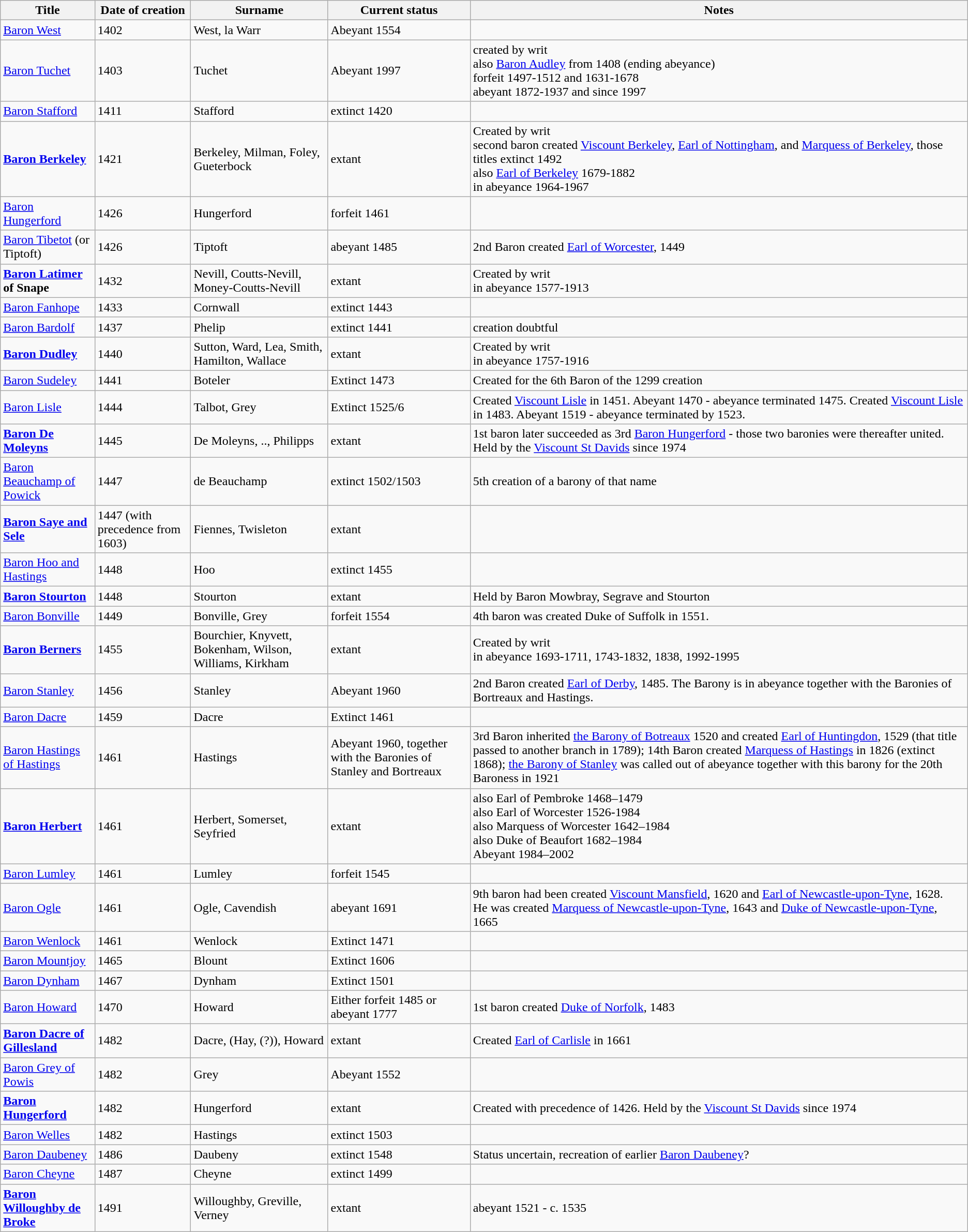<table class="wikitable sortable">
<tr>
<th>Title</th>
<th>Date of creation</th>
<th>Surname</th>
<th>Current status</th>
<th>Notes</th>
</tr>
<tr>
<td><a href='#'>Baron West</a></td>
<td>1402</td>
<td>West, la Warr</td>
<td>Abeyant 1554</td>
<td> </td>
</tr>
<tr>
<td><a href='#'>Baron Tuchet</a></td>
<td>1403</td>
<td>Tuchet</td>
<td>Abeyant 1997</td>
<td>created by writ<br>also <a href='#'>Baron Audley</a> from 1408 (ending abeyance)<br>forfeit 1497-1512 and 1631-1678<br>abeyant 1872-1937 and since 1997</td>
</tr>
<tr>
<td><a href='#'>Baron Stafford</a></td>
<td>1411</td>
<td>Stafford</td>
<td>extinct 1420</td>
<td> </td>
</tr>
<tr>
<td><strong><a href='#'>Baron Berkeley</a></strong></td>
<td>1421</td>
<td>Berkeley, Milman, Foley, Gueterbock</td>
<td>extant</td>
<td>Created by writ<br>second baron created <a href='#'>Viscount Berkeley</a>, <a href='#'>Earl of Nottingham</a>, and <a href='#'>Marquess of Berkeley</a>, those titles extinct 1492<br>also <a href='#'>Earl of Berkeley</a> 1679-1882<br>in abeyance 1964-1967</td>
</tr>
<tr>
<td><a href='#'>Baron Hungerford</a></td>
<td>1426</td>
<td>Hungerford</td>
<td>forfeit 1461</td>
<td> </td>
</tr>
<tr>
<td><a href='#'>Baron Tibetot</a> (or Tiptoft)</td>
<td>1426</td>
<td>Tiptoft</td>
<td>abeyant 1485</td>
<td>2nd Baron created <a href='#'>Earl of Worcester</a>, 1449</td>
</tr>
<tr>
<td><strong><a href='#'>Baron Latimer</a> of Snape</strong></td>
<td>1432</td>
<td>Nevill, Coutts-Nevill, Money-Coutts-Nevill</td>
<td>extant</td>
<td>Created by writ<br>in abeyance 1577-1913</td>
</tr>
<tr>
<td><a href='#'>Baron Fanhope</a></td>
<td>1433</td>
<td>Cornwall</td>
<td>extinct 1443</td>
<td> </td>
</tr>
<tr>
<td><a href='#'>Baron Bardolf</a></td>
<td>1437</td>
<td>Phelip</td>
<td>extinct 1441</td>
<td>creation doubtful</td>
</tr>
<tr>
<td><strong><a href='#'>Baron Dudley</a></strong></td>
<td>1440</td>
<td>Sutton, Ward, Lea, Smith, Hamilton, Wallace</td>
<td>extant</td>
<td>Created by writ<br>in abeyance 1757-1916</td>
</tr>
<tr>
<td><a href='#'>Baron Sudeley</a></td>
<td>1441</td>
<td>Boteler</td>
<td>Extinct 1473</td>
<td>Created for the 6th Baron of the 1299 creation</td>
</tr>
<tr>
<td><a href='#'>Baron Lisle</a></td>
<td>1444</td>
<td>Talbot, Grey</td>
<td>Extinct 1525/6</td>
<td>Created <a href='#'>Viscount Lisle</a> in 1451. Abeyant 1470 - abeyance terminated 1475. Created <a href='#'>Viscount Lisle</a> in 1483. Abeyant 1519 - abeyance terminated by 1523.</td>
</tr>
<tr>
<td><strong><a href='#'>Baron De Moleyns</a></strong></td>
<td>1445</td>
<td>De Moleyns, .., Philipps</td>
<td>extant</td>
<td>1st baron later succeeded as 3rd <a href='#'>Baron Hungerford</a> - those two baronies were thereafter united. Held by the <a href='#'>Viscount St Davids</a> since 1974</td>
</tr>
<tr>
<td><a href='#'>Baron Beauchamp of Powick</a></td>
<td>1447</td>
<td>de Beauchamp</td>
<td>extinct 1502/1503</td>
<td>5th creation of a barony of that name</td>
</tr>
<tr>
<td><strong><a href='#'>Baron Saye and Sele</a></strong></td>
<td>1447 (with precedence from 1603)</td>
<td>Fiennes, Twisleton</td>
<td>extant</td>
<td> </td>
</tr>
<tr>
<td><a href='#'>Baron Hoo and Hastings</a></td>
<td>1448</td>
<td>Hoo</td>
<td>extinct 1455</td>
<td></td>
</tr>
<tr>
<td><strong><a href='#'>Baron Stourton</a></strong></td>
<td>1448</td>
<td>Stourton</td>
<td>extant</td>
<td>Held by Baron Mowbray, Segrave and Stourton</td>
</tr>
<tr>
<td><a href='#'>Baron Bonville</a></td>
<td>1449</td>
<td>Bonville, Grey</td>
<td>forfeit 1554</td>
<td>4th baron was created Duke of Suffolk in 1551.</td>
</tr>
<tr>
<td><strong><a href='#'>Baron Berners</a></strong></td>
<td>1455</td>
<td>Bourchier, Knyvett, Bokenham, Wilson, Williams, Kirkham</td>
<td>extant</td>
<td>Created by writ<br>in abeyance 1693-1711, 1743-1832, 1838, 1992-1995</td>
</tr>
<tr>
<td><a href='#'>Baron Stanley</a></td>
<td>1456</td>
<td>Stanley</td>
<td>Abeyant 1960</td>
<td>2nd Baron created <a href='#'>Earl of Derby</a>, 1485. The Barony is in abeyance together with the Baronies of Bortreaux and Hastings.</td>
</tr>
<tr>
<td><a href='#'>Baron Dacre</a></td>
<td>1459</td>
<td>Dacre</td>
<td>Extinct 1461</td>
<td> </td>
</tr>
<tr>
<td><a href='#'>Baron Hastings of Hastings</a></td>
<td>1461</td>
<td>Hastings</td>
<td>Abeyant 1960, together with the Baronies of Stanley and Bortreaux</td>
<td>3rd Baron inherited <a href='#'>the Barony of Botreaux</a> 1520 and created <a href='#'>Earl of Huntingdon</a>, 1529 (that title passed to another branch in 1789); 14th Baron created <a href='#'>Marquess of Hastings</a> in 1826 (extinct 1868); <a href='#'>the Barony of Stanley</a> was called out of abeyance together with this barony for the 20th Baroness in 1921</td>
</tr>
<tr>
<td><strong><a href='#'>Baron Herbert</a></strong></td>
<td>1461</td>
<td>Herbert, Somerset, Seyfried</td>
<td>extant</td>
<td>also Earl of Pembroke 1468–1479<br>also Earl of Worcester 1526-1984<br>also Marquess of Worcester 1642–1984<br>also Duke of Beaufort 1682–1984<br>Abeyant 1984–2002</td>
</tr>
<tr>
<td><a href='#'>Baron Lumley</a></td>
<td>1461</td>
<td>Lumley</td>
<td>forfeit 1545</td>
<td></td>
</tr>
<tr>
<td><a href='#'>Baron Ogle</a></td>
<td>1461</td>
<td>Ogle, Cavendish</td>
<td>abeyant 1691</td>
<td>9th baron had been created <a href='#'>Viscount Mansfield</a>, 1620 and <a href='#'>Earl of Newcastle-upon-Tyne</a>, 1628.<br> He was created <a href='#'>Marquess of Newcastle-upon-Tyne</a>, 1643 and <a href='#'>Duke of Newcastle-upon-Tyne</a>, 1665</td>
</tr>
<tr>
<td><a href='#'>Baron Wenlock</a></td>
<td>1461</td>
<td>Wenlock</td>
<td>Extinct 1471</td>
<td></td>
</tr>
<tr>
<td><a href='#'>Baron Mountjoy</a></td>
<td>1465</td>
<td>Blount</td>
<td>Extinct 1606</td>
<td> </td>
</tr>
<tr>
<td><a href='#'>Baron Dynham</a></td>
<td>1467</td>
<td>Dynham</td>
<td>Extinct 1501</td>
<td></td>
</tr>
<tr>
<td><a href='#'>Baron Howard</a></td>
<td>1470</td>
<td>Howard</td>
<td>Either forfeit 1485 or abeyant 1777</td>
<td>1st baron created <a href='#'>Duke of Norfolk</a>, 1483</td>
</tr>
<tr>
<td><strong><a href='#'>Baron Dacre of Gillesland</a></strong></td>
<td>1482</td>
<td>Dacre, (Hay, (?)), Howard</td>
<td>extant</td>
<td>Created <a href='#'>Earl of Carlisle</a> in 1661</td>
</tr>
<tr>
<td><a href='#'>Baron Grey of Powis</a></td>
<td>1482</td>
<td>Grey</td>
<td>Abeyant 1552</td>
<td></td>
</tr>
<tr>
<td><strong><a href='#'>Baron Hungerford</a></strong></td>
<td>1482</td>
<td>Hungerford</td>
<td>extant</td>
<td>Created with precedence of 1426. Held by the <a href='#'>Viscount St Davids</a> since 1974</td>
</tr>
<tr>
<td><a href='#'>Baron Welles</a></td>
<td>1482</td>
<td>Hastings</td>
<td>extinct 1503</td>
<td> </td>
</tr>
<tr>
<td><a href='#'>Baron Daubeney</a></td>
<td>1486</td>
<td>Daubeny</td>
<td>extinct 1548</td>
<td>Status uncertain, recreation of earlier <a href='#'>Baron Daubeney</a>?</td>
</tr>
<tr>
<td><a href='#'>Baron Cheyne</a></td>
<td>1487</td>
<td>Cheyne</td>
<td>extinct 1499</td>
<td> </td>
</tr>
<tr>
<td><strong><a href='#'>Baron Willoughby de Broke</a></strong></td>
<td>1491</td>
<td>Willoughby, Greville, Verney</td>
<td>extant</td>
<td>abeyant 1521 - c. 1535</td>
</tr>
</table>
